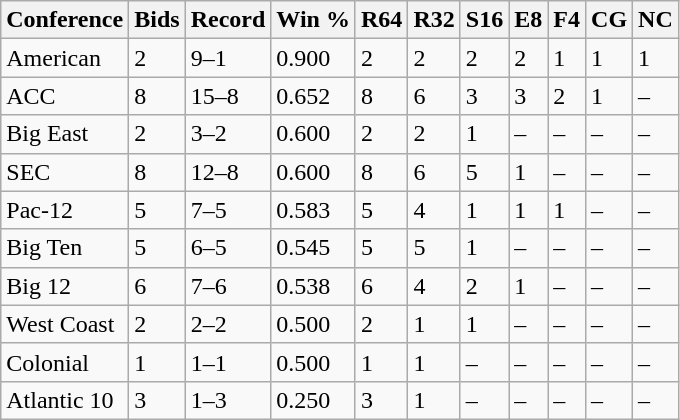<table class="wikitable sortable">
<tr>
<th>Conference</th>
<th>Bids</th>
<th>Record</th>
<th>Win %</th>
<th>R64</th>
<th>R32</th>
<th>S16</th>
<th>E8</th>
<th>F4</th>
<th>CG</th>
<th>NC</th>
</tr>
<tr>
<td>American</td>
<td>2</td>
<td>9–1</td>
<td>0.900</td>
<td>2</td>
<td>2</td>
<td>2</td>
<td>2</td>
<td>1</td>
<td>1</td>
<td>1</td>
</tr>
<tr>
<td>ACC</td>
<td>8</td>
<td>15–8</td>
<td>0.652</td>
<td>8</td>
<td>6</td>
<td>3</td>
<td>3</td>
<td>2</td>
<td>1</td>
<td>–</td>
</tr>
<tr>
<td>Big East</td>
<td>2</td>
<td>3–2</td>
<td>0.600</td>
<td>2</td>
<td>2</td>
<td>1</td>
<td>–</td>
<td>–</td>
<td>–</td>
<td>–</td>
</tr>
<tr>
<td>SEC</td>
<td>8</td>
<td>12–8</td>
<td>0.600</td>
<td>8</td>
<td>6</td>
<td>5</td>
<td>1</td>
<td>–</td>
<td>–</td>
<td>–</td>
</tr>
<tr>
<td>Pac-12</td>
<td>5</td>
<td>7–5</td>
<td>0.583</td>
<td>5</td>
<td>4</td>
<td>1</td>
<td>1</td>
<td>1</td>
<td>–</td>
<td>–</td>
</tr>
<tr>
<td>Big Ten</td>
<td>5</td>
<td>6–5</td>
<td>0.545</td>
<td>5</td>
<td>5</td>
<td>1</td>
<td>–</td>
<td>–</td>
<td>–</td>
<td>–</td>
</tr>
<tr>
<td>Big 12</td>
<td>6</td>
<td>7–6</td>
<td>0.538</td>
<td>6</td>
<td>4</td>
<td>2</td>
<td>1</td>
<td>–</td>
<td>–</td>
<td>–</td>
</tr>
<tr>
<td>West Coast</td>
<td>2</td>
<td>2–2</td>
<td>0.500</td>
<td>2</td>
<td>1</td>
<td>1</td>
<td>–</td>
<td>–</td>
<td>–</td>
<td>–</td>
</tr>
<tr>
<td>Colonial</td>
<td>1</td>
<td>1–1</td>
<td>0.500</td>
<td>1</td>
<td>1</td>
<td>–</td>
<td>–</td>
<td>–</td>
<td>–</td>
<td>–</td>
</tr>
<tr>
<td>Atlantic 10</td>
<td>3</td>
<td>1–3</td>
<td>0.250</td>
<td>3</td>
<td>1</td>
<td>–</td>
<td>–</td>
<td>–</td>
<td>–</td>
<td>–</td>
</tr>
</table>
